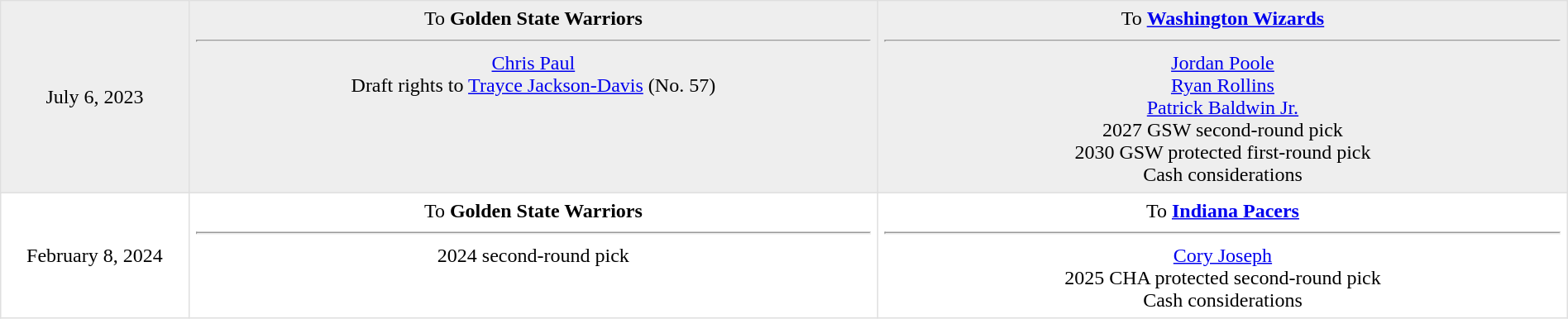<table border=1 style="border-collapse:collapse; text-align: center; width: 100%" bordercolor="#DFDFDF"  cellpadding="5">
<tr style="background:#eee;">
<td style="width:12%">July 6, 2023</td>
<td style="width:44%; vertical-align:top;">To <strong>Golden State Warriors</strong><hr><a href='#'>Chris Paul</a><br>Draft rights to <a href='#'>Trayce Jackson-Davis</a> (No. 57)</td>
<td style="width:44%; vertical-align:top;">To <strong><a href='#'>Washington Wizards</a></strong><hr><a href='#'>Jordan Poole</a><br><a href='#'>Ryan Rollins</a><br><a href='#'>Patrick Baldwin Jr.</a><br>2027 GSW second-round pick<br>2030 GSW protected first-round pick<br>Cash considerations</td>
</tr>
<tr>
<td style="width:12%">February 8, 2024</td>
<td style="width:44%; vertical-align:top;">To <strong>Golden State Warriors</strong><hr>2024 second-round pick</td>
<td style="width:44%; vertical-align:top;">To <strong><a href='#'>Indiana Pacers</a></strong><hr><a href='#'>Cory Joseph</a><br>2025 CHA protected second-round pick<br>Cash considerations</td>
</tr>
</table>
